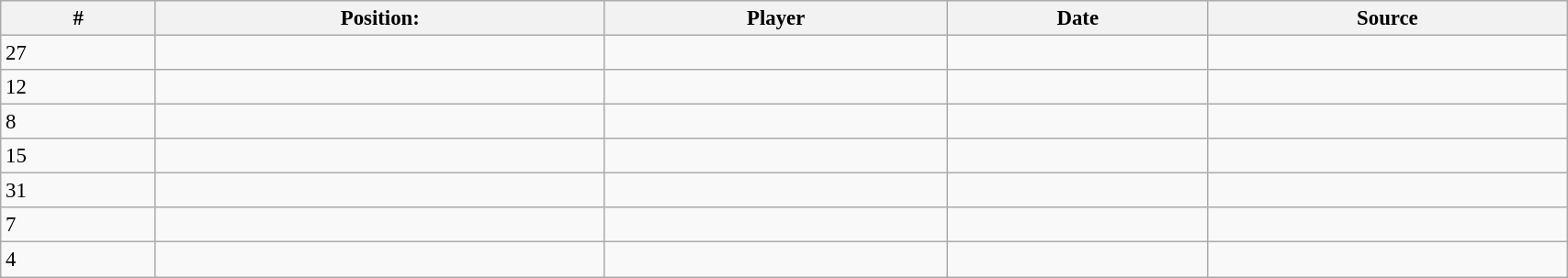<table class="wikitable sortable" style="width:90%; text-align:center; font-size:95%; text-align:left">
<tr>
<th><strong>#</strong></th>
<th><strong>Position:</strong></th>
<th><strong>Player</strong></th>
<th><strong>Date</strong></th>
<th><strong>Source</strong></th>
</tr>
<tr>
<td>27</td>
<td></td>
<td></td>
<td></td>
<td></td>
</tr>
<tr>
<td>12</td>
<td></td>
<td></td>
<td></td>
<td></td>
</tr>
<tr>
<td>8</td>
<td></td>
<td></td>
<td></td>
<td></td>
</tr>
<tr>
<td>15</td>
<td></td>
<td></td>
<td></td>
<td></td>
</tr>
<tr>
<td>31</td>
<td></td>
<td></td>
<td></td>
<td></td>
</tr>
<tr>
<td>7</td>
<td></td>
<td></td>
<td></td>
<td></td>
</tr>
<tr>
<td>4</td>
<td></td>
<td></td>
<td></td>
<td></td>
</tr>
</table>
